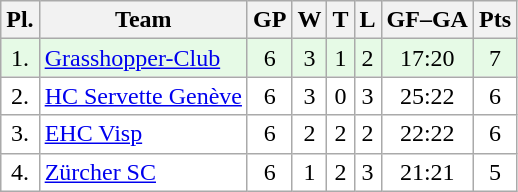<table class="wikitable">
<tr>
<th>Pl.</th>
<th>Team</th>
<th>GP</th>
<th>W</th>
<th>T</th>
<th>L</th>
<th>GF–GA</th>
<th>Pts</th>
</tr>
<tr align="center " bgcolor="#e6fae6">
<td>1.</td>
<td align="left"><a href='#'>Grasshopper-Club</a></td>
<td>6</td>
<td>3</td>
<td>1</td>
<td>2</td>
<td>17:20</td>
<td>7</td>
</tr>
<tr align="center "  bgcolor="#FFFFFF">
<td>2.</td>
<td align="left"><a href='#'>HC Servette Genève</a></td>
<td>6</td>
<td>3</td>
<td>0</td>
<td>3</td>
<td>25:22</td>
<td>6</td>
</tr>
<tr align="center "  bgcolor="#FFFFFF">
<td>3.</td>
<td align="left"><a href='#'>EHC Visp</a></td>
<td>6</td>
<td>2</td>
<td>2</td>
<td>2</td>
<td>22:22</td>
<td>6</td>
</tr>
<tr align="center "  bgcolor="#FFFFFF">
<td>4.</td>
<td align="left"><a href='#'>Zürcher SC</a></td>
<td>6</td>
<td>1</td>
<td>2</td>
<td>3</td>
<td>21:21</td>
<td>5</td>
</tr>
</table>
